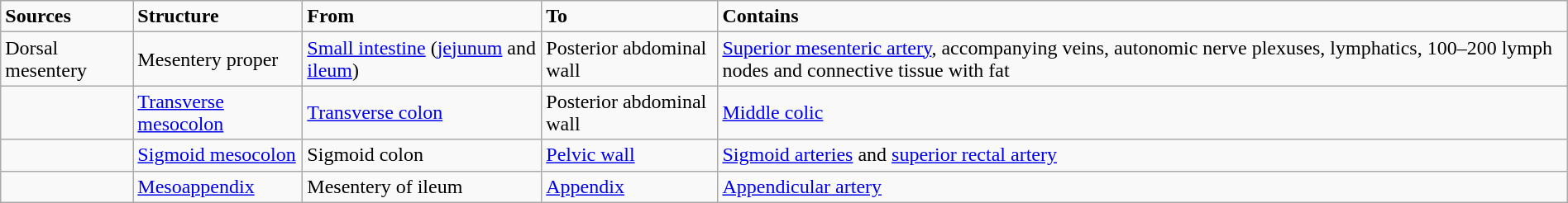<table class="wikitable" style="width: 100%;">
<tr>
<td><strong>Sources</strong></td>
<td><strong>Structure</strong></td>
<td><strong>From</strong></td>
<td><strong>To</strong></td>
<td><strong>Contains </strong></td>
</tr>
<tr>
<td>Dorsal mesentery</td>
<td>Mesentery proper</td>
<td><a href='#'>Small intestine</a> (<a href='#'>jejunum</a> and <a href='#'>ileum</a>)</td>
<td>Posterior abdominal wall</td>
<td><a href='#'>Superior mesenteric artery</a>, accompanying veins, autonomic nerve plexuses, lymphatics, 100–200 lymph nodes and connective tissue with fat</td>
</tr>
<tr>
<td></td>
<td><a href='#'>Transverse mesocolon</a></td>
<td><a href='#'>Transverse colon</a></td>
<td>Posterior abdominal wall</td>
<td><a href='#'>Middle colic</a></td>
</tr>
<tr>
<td></td>
<td><a href='#'>Sigmoid mesocolon</a></td>
<td>Sigmoid colon</td>
<td><a href='#'>Pelvic wall</a></td>
<td><a href='#'>Sigmoid arteries</a> and <a href='#'>superior rectal artery</a></td>
</tr>
<tr>
<td></td>
<td><a href='#'>Mesoappendix</a></td>
<td>Mesentery of ileum</td>
<td><a href='#'>Appendix</a></td>
<td><a href='#'>Appendicular artery</a></td>
</tr>
</table>
